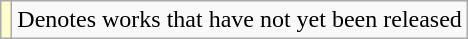<table class="wikitable">
<tr>
<td style="background:#FFFFCC;"></td>
<td>Denotes works that have not yet been released</td>
</tr>
</table>
